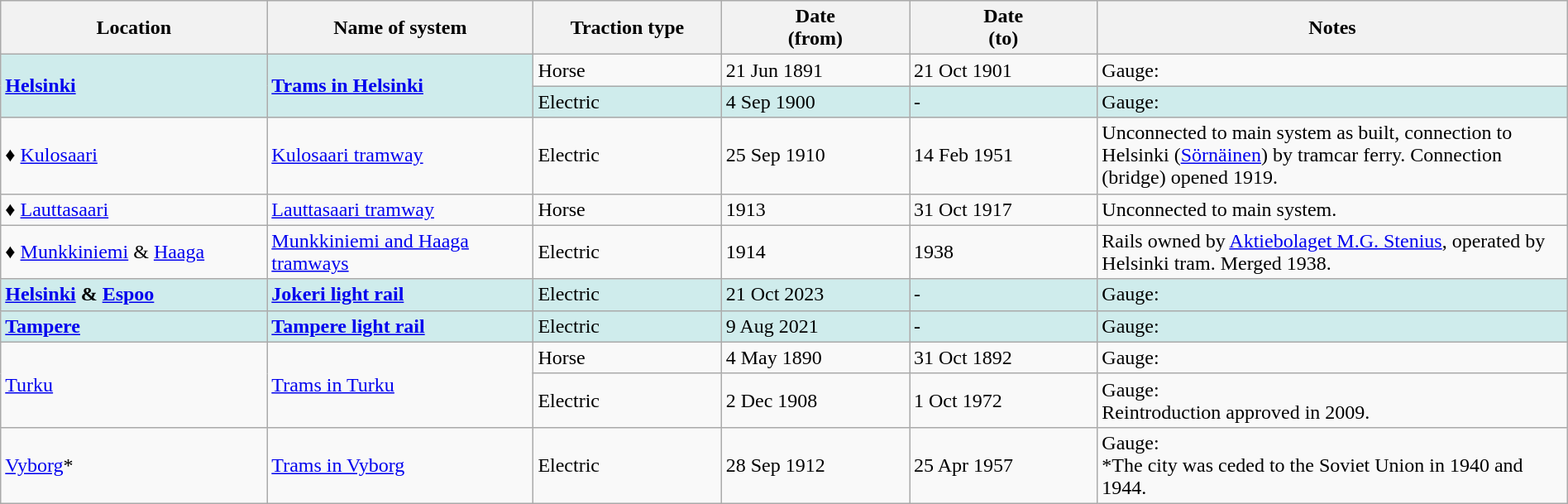<table class="wikitable sortable" width=100%>
<tr>
<th width="17%">Location</th>
<th width="17%">Name of system</th>
<th width=12%>Traction type</th>
<th width=12%>Date <br>(from)</th>
<th width=12%>Date <br>(to)</th>
<th class="unsortable" width=30%>Notes</th>
</tr>
<tr>
<td rowspan="2" style="background:#CFECEC"><strong><a href='#'>Helsinki</a></strong></td>
<td rowspan="2" style="background:#CFECEC"><strong><a href='#'>Trams in Helsinki</a></strong></td>
<td>Horse</td>
<td>21 Jun 1891</td>
<td>21 Oct 1901</td>
<td>Gauge: </td>
</tr>
<tr style="background:#CFECEC">
<td>Electric</td>
<td>4 Sep 1900</td>
<td>-</td>
<td>Gauge: </td>
</tr>
<tr>
<td>♦ <a href='#'>Kulosaari</a></td>
<td><a href='#'>Kulosaari tramway</a></td>
<td>Electric</td>
<td>25 Sep 1910</td>
<td>14 Feb 1951</td>
<td>Unconnected to main system as built, connection to Helsinki (<a href='#'>Sörnäinen</a>) by tramcar ferry. Connection (bridge) opened 1919.</td>
</tr>
<tr>
<td>♦ <a href='#'>Lauttasaari</a></td>
<td><a href='#'>Lauttasaari tramway</a></td>
<td>Horse</td>
<td>1913</td>
<td>31 Oct 1917</td>
<td>Unconnected to main system.</td>
</tr>
<tr>
<td>♦ <a href='#'>Munkkiniemi</a> & <a href='#'>Haaga</a></td>
<td><a href='#'>Munkkiniemi and Haaga tramways</a></td>
<td>Electric</td>
<td>1914</td>
<td>1938</td>
<td>Rails owned by <a href='#'>Aktiebolaget M.G. Stenius</a>, operated by Helsinki tram. Merged 1938.</td>
</tr>
<tr style="background:#CFECEC">
<td><strong><a href='#'>Helsinki</a> & <a href='#'>Espoo</a></strong></td>
<td><strong><a href='#'>Jokeri light rail</a></strong></td>
<td>Electric</td>
<td>21 Oct 2023</td>
<td>-</td>
<td>Gauge: </td>
</tr>
<tr style="background:#CFECEC">
<td><strong><a href='#'>Tampere</a></strong></td>
<td><strong><a href='#'>Tampere light rail</a></strong></td>
<td>Electric</td>
<td>9 Aug 2021</td>
<td>-</td>
<td>Gauge: </td>
</tr>
<tr>
<td rowspan="2"><a href='#'>Turku</a></td>
<td rowspan="2"><a href='#'>Trams in Turku</a></td>
<td>Horse</td>
<td>4 May 1890</td>
<td>31 Oct 1892</td>
<td>Gauge: </td>
</tr>
<tr>
<td>Electric</td>
<td>2 Dec 1908</td>
<td>1 Oct 1972</td>
<td>Gauge: <br>Reintroduction approved in 2009.</td>
</tr>
<tr>
<td><a href='#'>Vyborg</a>*</td>
<td><a href='#'>Trams in Vyborg</a></td>
<td>Electric</td>
<td>28 Sep 1912</td>
<td>25 Apr 1957</td>
<td>Gauge: <br>*The city was ceded to the Soviet Union in 1940 and 1944.</td>
</tr>
</table>
